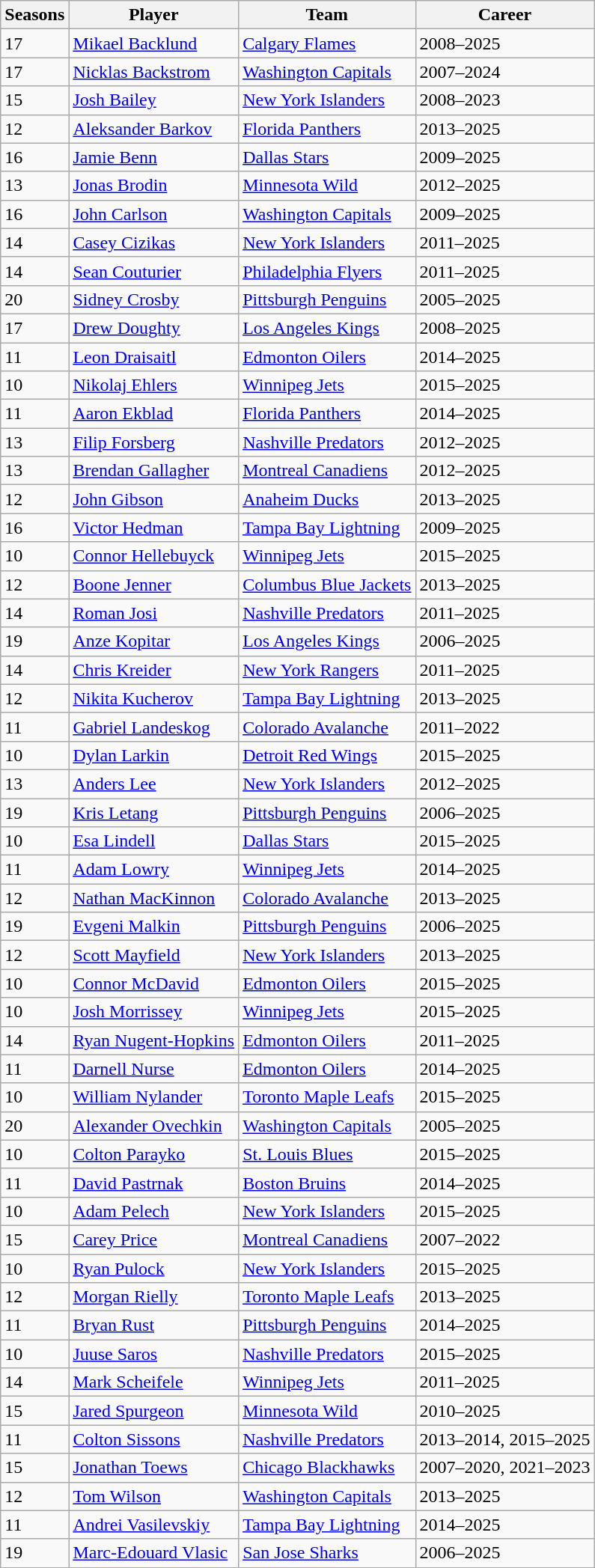<table class="wikitable sortable">
<tr>
<th>Seasons</th>
<th>Player</th>
<th>Team</th>
<th>Career</th>
</tr>
<tr>
<td>17</td>
<td><a href='#'>Mikael Backlund</a></td>
<td><a href='#'>Calgary Flames</a></td>
<td>2008–2025</td>
</tr>
<tr>
<td>17</td>
<td><a href='#'>Nicklas Backstrom</a></td>
<td><a href='#'>Washington Capitals</a></td>
<td>2007–2024</td>
</tr>
<tr>
<td>15</td>
<td><a href='#'>Josh Bailey</a></td>
<td><a href='#'>New York Islanders</a></td>
<td>2008–2023</td>
</tr>
<tr>
<td>12</td>
<td><a href='#'>Aleksander Barkov</a></td>
<td><a href='#'>Florida Panthers</a></td>
<td>2013–2025</td>
</tr>
<tr>
<td>16</td>
<td><a href='#'>Jamie Benn</a></td>
<td><a href='#'>Dallas Stars</a></td>
<td>2009–2025</td>
</tr>
<tr>
<td>13</td>
<td><a href='#'>Jonas Brodin</a></td>
<td><a href='#'>Minnesota Wild</a></td>
<td>2012–2025</td>
</tr>
<tr>
<td>16</td>
<td><a href='#'>John Carlson</a></td>
<td><a href='#'>Washington Capitals</a></td>
<td>2009–2025</td>
</tr>
<tr>
<td>14</td>
<td><a href='#'>Casey Cizikas</a></td>
<td><a href='#'>New York Islanders</a></td>
<td>2011–2025</td>
</tr>
<tr>
<td>14</td>
<td><a href='#'>Sean Couturier</a></td>
<td><a href='#'>Philadelphia Flyers</a></td>
<td>2011–2025</td>
</tr>
<tr>
<td>20</td>
<td><a href='#'>Sidney Crosby</a></td>
<td><a href='#'>Pittsburgh Penguins</a></td>
<td>2005–2025</td>
</tr>
<tr>
<td>17</td>
<td><a href='#'>Drew Doughty</a></td>
<td><a href='#'>Los Angeles Kings</a></td>
<td>2008–2025</td>
</tr>
<tr>
<td>11</td>
<td><a href='#'>Leon Draisaitl</a></td>
<td><a href='#'>Edmonton Oilers</a></td>
<td>2014–2025</td>
</tr>
<tr>
<td>10</td>
<td><a href='#'>Nikolaj Ehlers</a></td>
<td><a href='#'>Winnipeg Jets</a></td>
<td>2015–2025</td>
</tr>
<tr>
<td>11</td>
<td><a href='#'>Aaron Ekblad</a></td>
<td><a href='#'>Florida Panthers</a></td>
<td>2014–2025</td>
</tr>
<tr>
<td>13</td>
<td><a href='#'>Filip Forsberg</a></td>
<td><a href='#'>Nashville Predators</a></td>
<td>2012–2025</td>
</tr>
<tr>
<td>13</td>
<td><a href='#'>Brendan Gallagher</a></td>
<td><a href='#'>Montreal Canadiens</a></td>
<td>2012–2025</td>
</tr>
<tr>
<td>12</td>
<td><a href='#'>John Gibson</a></td>
<td><a href='#'>Anaheim Ducks</a></td>
<td>2013–2025</td>
</tr>
<tr>
<td>16</td>
<td><a href='#'>Victor Hedman</a></td>
<td><a href='#'>Tampa Bay Lightning</a></td>
<td>2009–2025</td>
</tr>
<tr>
<td>10</td>
<td><a href='#'>Connor Hellebuyck</a></td>
<td><a href='#'>Winnipeg Jets</a></td>
<td>2015–2025</td>
</tr>
<tr>
<td>12</td>
<td><a href='#'>Boone Jenner</a></td>
<td><a href='#'>Columbus Blue Jackets</a></td>
<td>2013–2025</td>
</tr>
<tr>
<td>14</td>
<td><a href='#'>Roman Josi</a></td>
<td><a href='#'>Nashville Predators</a></td>
<td>2011–2025</td>
</tr>
<tr>
<td>19</td>
<td><a href='#'>Anze Kopitar</a></td>
<td><a href='#'>Los Angeles Kings</a></td>
<td>2006–2025</td>
</tr>
<tr>
<td>14</td>
<td><a href='#'>Chris Kreider</a></td>
<td><a href='#'>New York Rangers</a></td>
<td>2011–2025</td>
</tr>
<tr>
<td>12</td>
<td><a href='#'>Nikita Kucherov</a></td>
<td><a href='#'>Tampa Bay Lightning</a></td>
<td>2013–2025</td>
</tr>
<tr>
<td>11</td>
<td><a href='#'>Gabriel Landeskog</a></td>
<td><a href='#'>Colorado Avalanche</a></td>
<td>2011–2022</td>
</tr>
<tr>
<td>10</td>
<td><a href='#'>Dylan Larkin</a></td>
<td><a href='#'>Detroit Red Wings</a></td>
<td>2015–2025</td>
</tr>
<tr>
<td>13</td>
<td><a href='#'>Anders Lee</a></td>
<td><a href='#'>New York Islanders</a></td>
<td>2012–2025</td>
</tr>
<tr>
<td>19</td>
<td><a href='#'>Kris Letang</a></td>
<td><a href='#'>Pittsburgh Penguins</a></td>
<td>2006–2025</td>
</tr>
<tr>
<td>10</td>
<td><a href='#'>Esa Lindell</a></td>
<td><a href='#'>Dallas Stars</a></td>
<td>2015–2025</td>
</tr>
<tr>
<td>11</td>
<td><a href='#'>Adam Lowry</a></td>
<td><a href='#'>Winnipeg Jets</a></td>
<td>2014–2025</td>
</tr>
<tr>
<td>12</td>
<td><a href='#'>Nathan MacKinnon</a></td>
<td><a href='#'>Colorado Avalanche</a></td>
<td>2013–2025</td>
</tr>
<tr>
<td>19</td>
<td><a href='#'>Evgeni Malkin</a></td>
<td><a href='#'>Pittsburgh Penguins</a></td>
<td>2006–2025</td>
</tr>
<tr>
<td>12</td>
<td><a href='#'>Scott Mayfield</a></td>
<td><a href='#'>New York Islanders</a></td>
<td>2013–2025</td>
</tr>
<tr>
<td>10</td>
<td><a href='#'>Connor McDavid</a></td>
<td><a href='#'>Edmonton Oilers</a></td>
<td>2015–2025</td>
</tr>
<tr>
<td>10</td>
<td><a href='#'>Josh Morrissey</a></td>
<td><a href='#'>Winnipeg Jets</a></td>
<td>2015–2025</td>
</tr>
<tr>
<td>14</td>
<td><a href='#'>Ryan Nugent-Hopkins</a></td>
<td><a href='#'>Edmonton Oilers</a></td>
<td>2011–2025</td>
</tr>
<tr>
<td>11</td>
<td><a href='#'>Darnell Nurse</a></td>
<td><a href='#'>Edmonton Oilers</a></td>
<td>2014–2025</td>
</tr>
<tr>
<td>10</td>
<td><a href='#'>William Nylander</a></td>
<td><a href='#'>Toronto Maple Leafs</a></td>
<td>2015–2025</td>
</tr>
<tr>
<td>20</td>
<td><a href='#'>Alexander Ovechkin</a></td>
<td><a href='#'>Washington Capitals</a></td>
<td>2005–2025</td>
</tr>
<tr>
<td>10</td>
<td><a href='#'>Colton Parayko</a></td>
<td><a href='#'>St. Louis Blues</a></td>
<td>2015–2025</td>
</tr>
<tr>
<td>11</td>
<td><a href='#'>David Pastrnak</a></td>
<td><a href='#'>Boston Bruins</a></td>
<td>2014–2025</td>
</tr>
<tr>
<td>10</td>
<td><a href='#'>Adam Pelech</a></td>
<td><a href='#'>New York Islanders</a></td>
<td>2015–2025</td>
</tr>
<tr>
<td>15</td>
<td><a href='#'>Carey Price</a></td>
<td><a href='#'>Montreal Canadiens</a></td>
<td>2007–2022</td>
</tr>
<tr>
<td>10</td>
<td><a href='#'>Ryan Pulock</a></td>
<td><a href='#'>New York Islanders</a></td>
<td>2015–2025</td>
</tr>
<tr>
<td>12</td>
<td><a href='#'>Morgan Rielly</a></td>
<td><a href='#'>Toronto Maple Leafs</a></td>
<td>2013–2025</td>
</tr>
<tr>
<td>11</td>
<td><a href='#'>Bryan Rust</a></td>
<td><a href='#'>Pittsburgh Penguins</a></td>
<td>2014–2025</td>
</tr>
<tr>
<td>10</td>
<td><a href='#'>Juuse Saros</a></td>
<td><a href='#'>Nashville Predators</a></td>
<td>2015–2025</td>
</tr>
<tr>
<td>14</td>
<td><a href='#'>Mark Scheifele</a></td>
<td><a href='#'>Winnipeg Jets</a></td>
<td>2011–2025</td>
</tr>
<tr>
<td>15</td>
<td><a href='#'>Jared Spurgeon</a></td>
<td><a href='#'>Minnesota Wild</a></td>
<td>2010–2025</td>
</tr>
<tr>
<td>11</td>
<td><a href='#'>Colton Sissons</a></td>
<td><a href='#'>Nashville Predators</a></td>
<td>2013–2014, 2015–2025</td>
</tr>
<tr>
<td>15</td>
<td><a href='#'>Jonathan Toews</a></td>
<td><a href='#'>Chicago Blackhawks</a></td>
<td>2007–2020, 2021–2023</td>
</tr>
<tr>
<td>12</td>
<td><a href='#'>Tom Wilson</a></td>
<td><a href='#'>Washington Capitals</a></td>
<td>2013–2025</td>
</tr>
<tr>
<td>11</td>
<td><a href='#'>Andrei Vasilevskiy</a></td>
<td><a href='#'>Tampa Bay Lightning</a></td>
<td>2014–2025</td>
</tr>
<tr>
<td>19</td>
<td><a href='#'>Marc-Edouard Vlasic</a></td>
<td><a href='#'>San Jose Sharks</a></td>
<td>2006–2025</td>
</tr>
</table>
